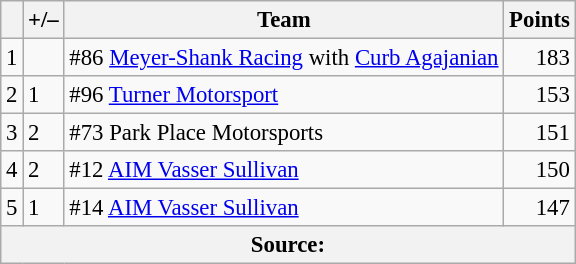<table class="wikitable" style="font-size: 95%;">
<tr>
<th scope="col"></th>
<th scope="col">+/–</th>
<th scope="col">Team</th>
<th scope="col">Points</th>
</tr>
<tr>
<td align=center>1</td>
<td align="left"></td>
<td> #86 <a href='#'>Meyer-Shank Racing</a> with <a href='#'>Curb Agajanian</a></td>
<td align=right>183</td>
</tr>
<tr>
<td align=center>2</td>
<td align="left"> 1</td>
<td> #96 <a href='#'>Turner Motorsport</a></td>
<td align=right>153</td>
</tr>
<tr>
<td align=center>3</td>
<td align="left"> 2</td>
<td> #73 Park Place Motorsports</td>
<td align=right>151</td>
</tr>
<tr>
<td align=center>4</td>
<td align="left"> 2</td>
<td> #12 <a href='#'>AIM Vasser Sullivan</a></td>
<td align=right>150</td>
</tr>
<tr>
<td align=center>5</td>
<td align="left"> 1</td>
<td> #14 <a href='#'>AIM Vasser Sullivan</a></td>
<td align=right>147</td>
</tr>
<tr>
<th colspan=5>Source:</th>
</tr>
</table>
